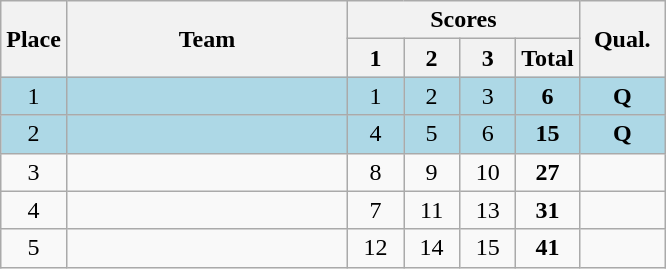<table class=wikitable style="text-align:center">
<tr>
<th width=20 rowspan=2>Place</th>
<th width=180 rowspan=2>Team</th>
<th colspan=4>Scores</th>
<th width=50 rowspan=2>Qual.</th>
</tr>
<tr>
<th width=30>1</th>
<th width=30>2</th>
<th width=30>3</th>
<th>Total</th>
</tr>
<tr bgcolor=lightblue>
<td>1</td>
<td align=left></td>
<td>1</td>
<td>2</td>
<td>3</td>
<td><strong>6</strong></td>
<td><strong>Q</strong></td>
</tr>
<tr bgcolor=lightblue>
<td>2</td>
<td align=left></td>
<td>4</td>
<td>5</td>
<td>6</td>
<td><strong>15</strong></td>
<td><strong>Q</strong></td>
</tr>
<tr>
<td>3</td>
<td align=left></td>
<td>8</td>
<td>9</td>
<td>10</td>
<td><strong>27</strong></td>
<td></td>
</tr>
<tr>
<td>4</td>
<td align=left></td>
<td>7</td>
<td>11</td>
<td>13</td>
<td><strong>31</strong></td>
<td></td>
</tr>
<tr>
<td>5</td>
<td align=left></td>
<td>12</td>
<td>14</td>
<td>15</td>
<td><strong>41</strong></td>
<td></td>
</tr>
</table>
